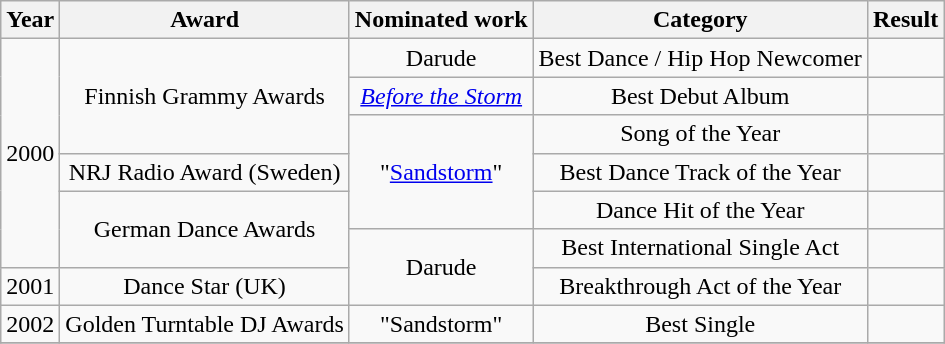<table class="wikitable plainrowheaders" style="text-align:center;">
<tr>
<th>Year</th>
<th>Award</th>
<th>Nominated work</th>
<th>Category</th>
<th>Result</th>
</tr>
<tr>
<td rowspan="6">2000</td>
<td rowspan="3">Finnish Grammy Awards</td>
<td>Darude</td>
<td>Best Dance / Hip Hop Newcomer</td>
<td></td>
</tr>
<tr>
<td><em><a href='#'>Before the Storm</a></em></td>
<td>Best Debut Album</td>
<td></td>
</tr>
<tr>
<td rowspan="3">"<a href='#'>Sandstorm</a>"</td>
<td>Song of the Year</td>
<td></td>
</tr>
<tr>
<td>NRJ Radio Award (Sweden)</td>
<td>Best Dance Track of the Year</td>
<td></td>
</tr>
<tr>
<td rowspan="2">German Dance Awards</td>
<td>Dance Hit of the Year</td>
<td></td>
</tr>
<tr>
<td rowspan="2">Darude</td>
<td>Best International Single Act</td>
<td></td>
</tr>
<tr>
<td rowspan="1">2001</td>
<td rowspan="1">Dance Star (UK)</td>
<td>Breakthrough Act of the Year</td>
<td></td>
</tr>
<tr>
<td rowspan="1">2002</td>
<td rowspan="1">Golden Turntable DJ Awards</td>
<td>"Sandstorm"</td>
<td>Best Single</td>
<td></td>
</tr>
<tr>
</tr>
</table>
